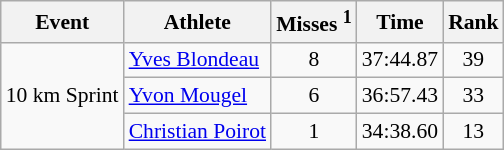<table class="wikitable" style="font-size:90%">
<tr>
<th>Event</th>
<th>Athlete</th>
<th>Misses <sup>1</sup></th>
<th>Time</th>
<th>Rank</th>
</tr>
<tr>
<td rowspan="3">10 km Sprint</td>
<td><a href='#'>Yves Blondeau</a></td>
<td align="center">8</td>
<td align="center">37:44.87</td>
<td align="center">39</td>
</tr>
<tr>
<td><a href='#'>Yvon Mougel</a></td>
<td align="center">6</td>
<td align="center">36:57.43</td>
<td align="center">33</td>
</tr>
<tr>
<td><a href='#'>Christian Poirot</a></td>
<td align="center">1</td>
<td align="center">34:38.60</td>
<td align="center">13</td>
</tr>
</table>
